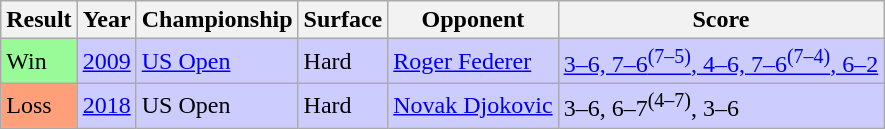<table class="sortable wikitable">
<tr>
<th>Result</th>
<th>Year</th>
<th>Championship</th>
<th>Surface</th>
<th>Opponent</th>
<th class="unsortable">Score</th>
</tr>
<tr style="background:#ccccff;">
<td style="background:#98fb98;">Win</td>
<td><a href='#'>2009</a></td>
<td><a href='#'>US Open</a></td>
<td>Hard</td>
<td> <a href='#'>Roger Federer</a></td>
<td><a href='#'>3–6, 7–6<sup>(7–5)</sup>, 4–6, 7–6<sup>(7–4)</sup>, 6–2</a></td>
</tr>
<tr style="background:#ccccff;">
<td style="background:#ffa07a;">Loss</td>
<td><a href='#'>2018</a></td>
<td>US Open</td>
<td>Hard</td>
<td> <a href='#'>Novak Djokovic</a></td>
<td>3–6, 6–7<sup>(4–7)</sup>, 3–6</td>
</tr>
</table>
